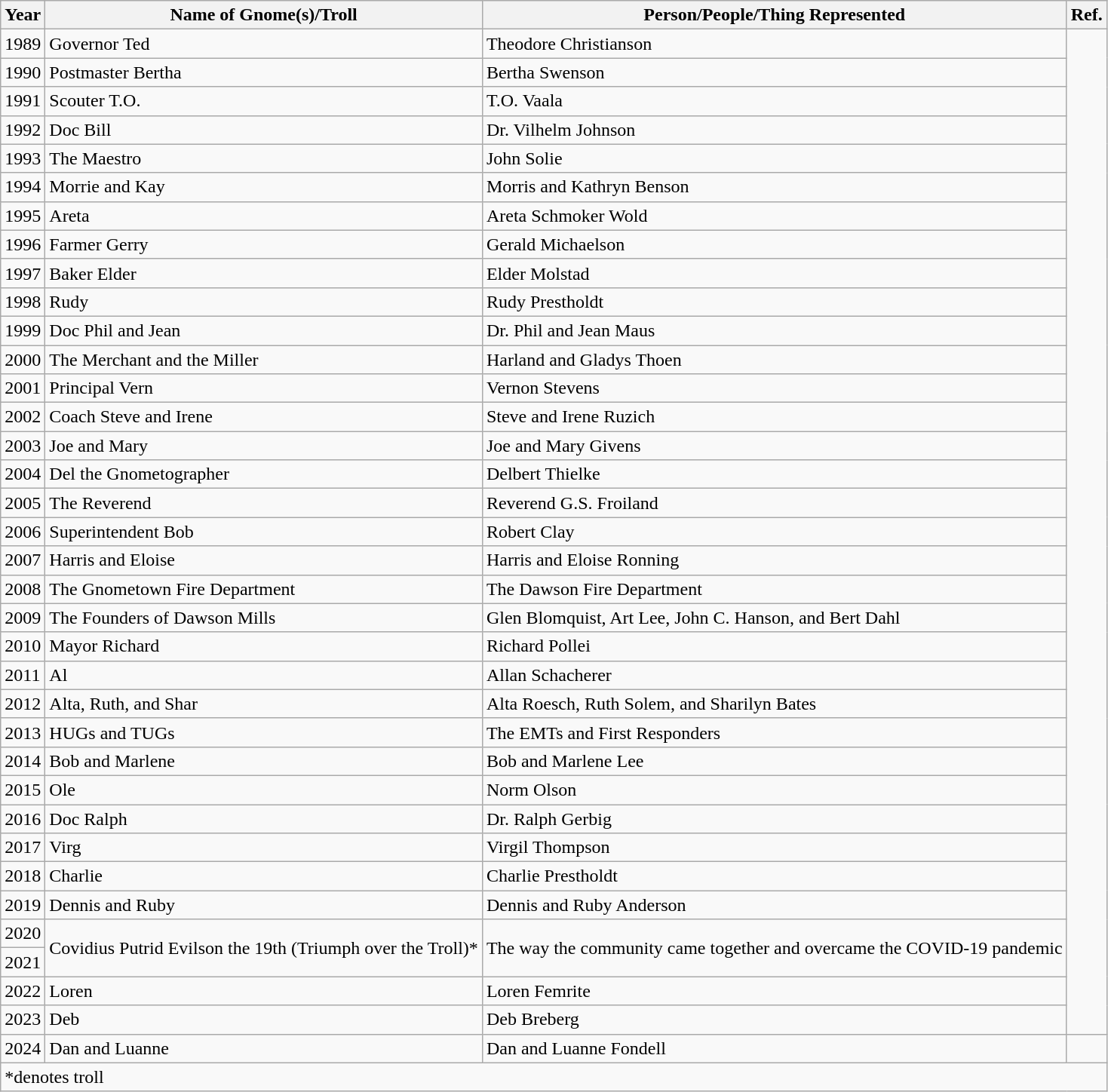<table class="wikitable mw-collapsible">
<tr>
<th>Year</th>
<th>Name of Gnome(s)/Troll</th>
<th>Person/People/Thing Represented</th>
<th>Ref.</th>
</tr>
<tr>
<td>1989</td>
<td>Governor Ted</td>
<td>Theodore Christianson</td>
<td rowspan="35"></td>
</tr>
<tr>
<td>1990</td>
<td>Postmaster Bertha</td>
<td>Bertha Swenson</td>
</tr>
<tr>
<td>1991</td>
<td>Scouter T.O.</td>
<td>T.O. Vaala</td>
</tr>
<tr>
<td>1992</td>
<td>Doc Bill</td>
<td>Dr. Vilhelm Johnson</td>
</tr>
<tr>
<td>1993</td>
<td>The Maestro</td>
<td>John Solie</td>
</tr>
<tr>
<td>1994</td>
<td>Morrie and Kay</td>
<td>Morris and Kathryn Benson</td>
</tr>
<tr>
<td>1995</td>
<td>Areta</td>
<td>Areta Schmoker Wold</td>
</tr>
<tr>
<td>1996</td>
<td>Farmer Gerry</td>
<td>Gerald Michaelson</td>
</tr>
<tr>
<td>1997</td>
<td>Baker Elder</td>
<td>Elder Molstad</td>
</tr>
<tr>
<td>1998</td>
<td>Rudy</td>
<td>Rudy Prestholdt</td>
</tr>
<tr>
<td>1999</td>
<td>Doc Phil and Jean</td>
<td>Dr. Phil and Jean Maus</td>
</tr>
<tr>
<td>2000</td>
<td>The Merchant and the Miller</td>
<td>Harland and Gladys Thoen</td>
</tr>
<tr>
<td>2001</td>
<td>Principal Vern</td>
<td>Vernon Stevens</td>
</tr>
<tr>
<td>2002</td>
<td>Coach Steve and Irene</td>
<td>Steve and Irene Ruzich</td>
</tr>
<tr>
<td>2003</td>
<td>Joe and Mary</td>
<td>Joe and Mary Givens</td>
</tr>
<tr>
<td>2004</td>
<td>Del the Gnometographer</td>
<td>Delbert Thielke</td>
</tr>
<tr>
<td>2005</td>
<td>The Reverend</td>
<td>Reverend G.S. Froiland</td>
</tr>
<tr>
<td>2006</td>
<td>Superintendent Bob</td>
<td>Robert Clay</td>
</tr>
<tr>
<td>2007</td>
<td>Harris and Eloise</td>
<td>Harris and Eloise Ronning</td>
</tr>
<tr>
<td>2008</td>
<td>The Gnometown Fire Department</td>
<td>The Dawson Fire Department</td>
</tr>
<tr>
<td>2009</td>
<td>The Founders of Dawson Mills</td>
<td>Glen Blomquist, Art Lee, John C. Hanson, and Bert Dahl</td>
</tr>
<tr>
<td>2010</td>
<td>Mayor Richard</td>
<td>Richard Pollei</td>
</tr>
<tr>
<td>2011</td>
<td>Al</td>
<td>Allan Schacherer</td>
</tr>
<tr>
<td>2012</td>
<td>Alta, Ruth, and Shar</td>
<td>Alta Roesch, Ruth Solem, and Sharilyn Bates</td>
</tr>
<tr>
<td>2013</td>
<td>HUGs and TUGs</td>
<td>The EMTs and First Responders</td>
</tr>
<tr>
<td>2014</td>
<td>Bob and Marlene</td>
<td>Bob and Marlene Lee</td>
</tr>
<tr>
<td>2015</td>
<td>Ole</td>
<td>Norm Olson</td>
</tr>
<tr>
<td>2016</td>
<td>Doc Ralph</td>
<td>Dr. Ralph Gerbig</td>
</tr>
<tr>
<td>2017</td>
<td>Virg</td>
<td>Virgil Thompson</td>
</tr>
<tr>
<td>2018</td>
<td>Charlie</td>
<td>Charlie Prestholdt</td>
</tr>
<tr>
<td>2019</td>
<td>Dennis and Ruby</td>
<td>Dennis and Ruby Anderson</td>
</tr>
<tr>
<td>2020</td>
<td rowspan="2">Covidius Putrid Evilson the 19th (Triumph over the Troll)*</td>
<td rowspan="2">The way the community came together and overcame the COVID-19 pandemic</td>
</tr>
<tr>
<td>2021</td>
</tr>
<tr>
<td>2022</td>
<td>Loren</td>
<td>Loren Femrite</td>
</tr>
<tr>
<td>2023</td>
<td>Deb</td>
<td>Deb Breberg</td>
</tr>
<tr>
<td>2024</td>
<td>Dan and Luanne</td>
<td>Dan and Luanne Fondell</td>
<td></td>
</tr>
<tr>
<td colspan="4">*denotes troll</td>
</tr>
</table>
